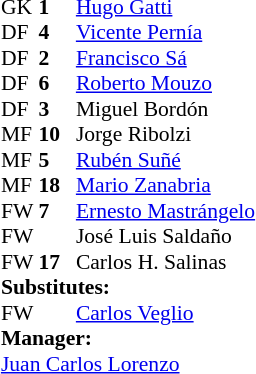<table style="font-size:90%; margin:0.2em auto;" cellspacing="0" cellpadding="0">
<tr>
<th width="25"></th>
<th width="25"></th>
</tr>
<tr>
<td>GK</td>
<td><strong>1</strong></td>
<td> <a href='#'>Hugo Gatti</a></td>
</tr>
<tr>
<td>DF</td>
<td><strong>4</strong></td>
<td> <a href='#'>Vicente Pernía</a></td>
</tr>
<tr>
<td>DF</td>
<td><strong>2</strong></td>
<td> <a href='#'>Francisco Sá</a></td>
</tr>
<tr>
<td>DF</td>
<td><strong>6</strong></td>
<td> <a href='#'>Roberto Mouzo</a></td>
</tr>
<tr>
<td>DF</td>
<td><strong>3</strong></td>
<td> Miguel Bordón</td>
</tr>
<tr>
<td>MF</td>
<td><strong>10</strong></td>
<td> Jorge Ribolzi</td>
</tr>
<tr>
<td>MF</td>
<td><strong>5</strong></td>
<td> <a href='#'>Rubén Suñé</a></td>
</tr>
<tr>
<td>MF</td>
<td><strong>18</strong></td>
<td> <a href='#'>Mario Zanabria</a></td>
</tr>
<tr>
<td>FW</td>
<td><strong>7</strong></td>
<td> <a href='#'>Ernesto Mastrángelo</a></td>
</tr>
<tr>
<td>FW</td>
<td></td>
<td> José Luis Saldaño</td>
<td></td>
<td></td>
</tr>
<tr>
<td>FW</td>
<td><strong>17</strong></td>
<td> Carlos H. Salinas</td>
</tr>
<tr>
<td colspan=3><strong>Substitutes:</strong></td>
</tr>
<tr>
<td>FW</td>
<td></td>
<td> <a href='#'>Carlos Veglio</a></td>
<td></td>
<td></td>
</tr>
<tr>
<td colspan=3><strong>Manager:</strong></td>
</tr>
<tr>
<td colspan=4> <a href='#'>Juan Carlos Lorenzo</a></td>
</tr>
</table>
